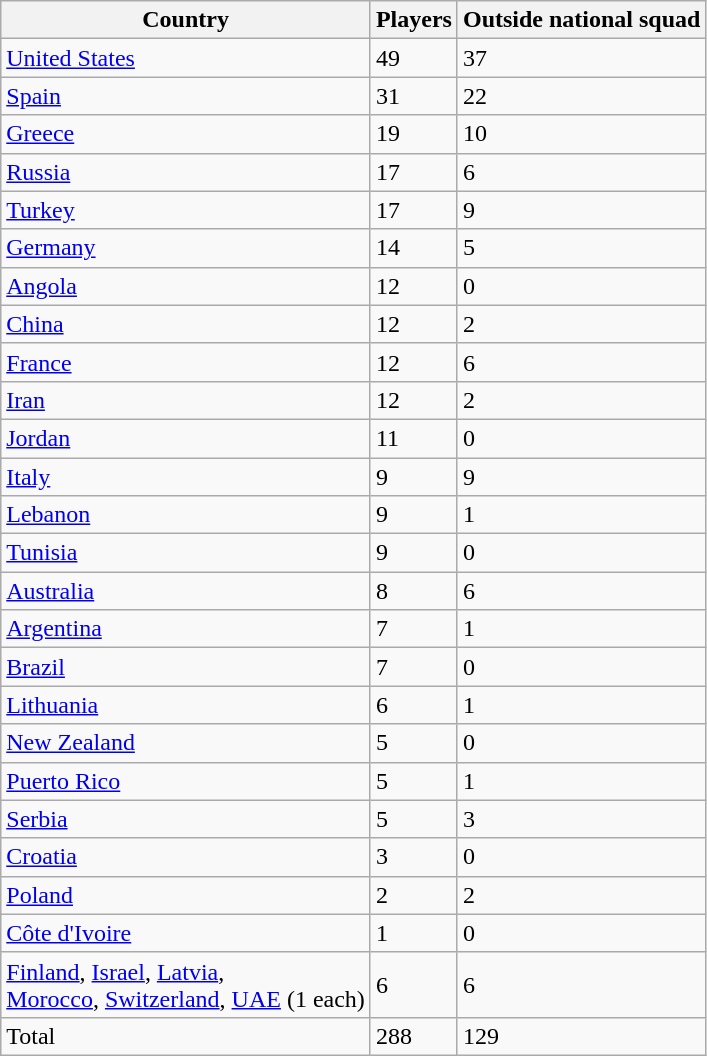<table class="wikitable sortable">
<tr>
<th>Country</th>
<th>Players</th>
<th>Outside national squad</th>
</tr>
<tr>
<td> <a href='#'>United States</a></td>
<td>49</td>
<td>37</td>
</tr>
<tr>
<td> <a href='#'>Spain</a></td>
<td>31</td>
<td>22</td>
</tr>
<tr>
<td> <a href='#'>Greece</a></td>
<td>19</td>
<td>10</td>
</tr>
<tr>
<td> <a href='#'>Russia</a></td>
<td>17</td>
<td>6</td>
</tr>
<tr>
<td> <a href='#'>Turkey</a></td>
<td>17</td>
<td>9</td>
</tr>
<tr>
<td> <a href='#'>Germany</a></td>
<td>14</td>
<td>5</td>
</tr>
<tr>
<td> <a href='#'>Angola</a></td>
<td>12</td>
<td>0</td>
</tr>
<tr>
<td> <a href='#'>China</a></td>
<td>12</td>
<td>2</td>
</tr>
<tr>
<td> <a href='#'>France</a></td>
<td>12</td>
<td>6</td>
</tr>
<tr>
<td> <a href='#'>Iran</a></td>
<td>12</td>
<td>2</td>
</tr>
<tr>
<td> <a href='#'>Jordan</a></td>
<td>11</td>
<td>0</td>
</tr>
<tr>
<td> <a href='#'>Italy</a></td>
<td>9</td>
<td>9</td>
</tr>
<tr>
<td> <a href='#'>Lebanon</a></td>
<td>9</td>
<td>1</td>
</tr>
<tr>
<td> <a href='#'>Tunisia</a></td>
<td>9</td>
<td>0</td>
</tr>
<tr>
<td> <a href='#'>Australia</a></td>
<td>8</td>
<td>6</td>
</tr>
<tr>
<td> <a href='#'>Argentina</a></td>
<td>7</td>
<td>1</td>
</tr>
<tr>
<td> <a href='#'>Brazil</a></td>
<td>7</td>
<td>0</td>
</tr>
<tr>
<td> <a href='#'>Lithuania</a></td>
<td>6</td>
<td>1</td>
</tr>
<tr>
<td> <a href='#'>New Zealand</a></td>
<td>5</td>
<td>0</td>
</tr>
<tr>
<td> <a href='#'>Puerto Rico</a></td>
<td>5</td>
<td>1</td>
</tr>
<tr>
<td> <a href='#'>Serbia</a></td>
<td>5</td>
<td>3</td>
</tr>
<tr>
<td> <a href='#'>Croatia</a></td>
<td>3</td>
<td>0</td>
</tr>
<tr>
<td> <a href='#'>Poland</a></td>
<td>2</td>
<td>2</td>
</tr>
<tr>
<td> <a href='#'>Côte d'Ivoire</a></td>
<td>1</td>
<td>0</td>
</tr>
<tr>
<td> <a href='#'>Finland</a>,  <a href='#'>Israel</a>,  <a href='#'>Latvia</a>,<br>  <a href='#'>Morocco</a>,  <a href='#'>Switzerland</a>,  <a href='#'>UAE</a> (1 each)</td>
<td>6</td>
<td>6</td>
</tr>
<tr>
<td>Total</td>
<td>288</td>
<td>129</td>
</tr>
</table>
